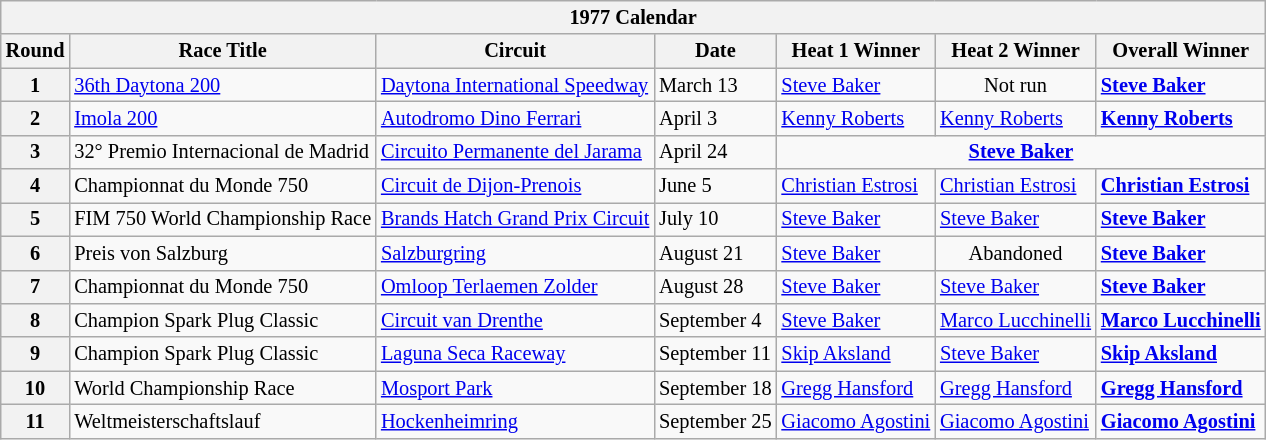<table class="wikitable" style="font-size: 85%">
<tr>
<th colspan=8>1977 Calendar</th>
</tr>
<tr>
<th colspan=2>Round</th>
<th>Race Title</th>
<th>Circuit</th>
<th>Date</th>
<th>Heat 1 Winner</th>
<th>Heat 2 Winner</th>
<th>Overall Winner</th>
</tr>
<tr>
<th colspan=2>1</th>
<td><a href='#'>36th Daytona 200</a></td>
<td> <a href='#'>Daytona International Speedway</a></td>
<td>March 13</td>
<td> <a href='#'>Steve Baker</a></td>
<td align="center">Not run </td>
<td> <strong><a href='#'>Steve Baker</a></strong></td>
</tr>
<tr>
<th colspan=2>2</th>
<td><a href='#'>Imola 200</a></td>
<td> <a href='#'>Autodromo Dino Ferrari</a></td>
<td>April 3</td>
<td> <a href='#'>Kenny Roberts</a></td>
<td> <a href='#'>Kenny Roberts</a></td>
<td> <strong><a href='#'>Kenny Roberts</a></strong></td>
</tr>
<tr>
<th colspan=2>3</th>
<td>32° Premio Internacional de Madrid</td>
<td> <a href='#'>Circuito Permanente del Jarama</a></td>
<td>April 24</td>
<td colspan=3 align="center"> <strong><a href='#'>Steve Baker</a></strong></td>
</tr>
<tr>
<th colspan=2>4</th>
<td>Championnat du Monde 750</td>
<td> <a href='#'>Circuit de Dijon-Prenois</a></td>
<td>June 5</td>
<td> <a href='#'>Christian Estrosi</a></td>
<td> <a href='#'>Christian Estrosi</a></td>
<td> <strong><a href='#'>Christian Estrosi</a></strong></td>
</tr>
<tr>
<th colspan=2>5</th>
<td>FIM 750 World Championship Race</td>
<td> <a href='#'>Brands Hatch Grand Prix Circuit</a></td>
<td>July 10</td>
<td> <a href='#'>Steve Baker</a></td>
<td> <a href='#'>Steve Baker</a></td>
<td> <strong><a href='#'>Steve Baker</a></strong></td>
</tr>
<tr>
<th colspan=2>6</th>
<td>Preis von Salzburg</td>
<td> <a href='#'>Salzburgring</a></td>
<td>August 21</td>
<td> <a href='#'>Steve Baker</a></td>
<td align="center">Abandoned </td>
<td> <strong><a href='#'>Steve Baker</a></strong></td>
</tr>
<tr>
<th colspan=2>7</th>
<td>Championnat du Monde 750</td>
<td> <a href='#'>Omloop Terlaemen Zolder</a></td>
<td>August 28</td>
<td> <a href='#'>Steve Baker</a></td>
<td> <a href='#'>Steve Baker</a></td>
<td> <strong><a href='#'>Steve Baker</a></strong></td>
</tr>
<tr>
<th colspan=2>8</th>
<td>Champion Spark Plug Classic</td>
<td> <a href='#'>Circuit van Drenthe</a></td>
<td>September 4</td>
<td> <a href='#'>Steve Baker</a></td>
<td> <a href='#'>Marco Lucchinelli</a></td>
<td> <strong><a href='#'>Marco Lucchinelli</a></strong></td>
</tr>
<tr>
<th colspan=2>9</th>
<td>Champion Spark Plug Classic</td>
<td> <a href='#'>Laguna Seca Raceway</a></td>
<td>September 11</td>
<td> <a href='#'>Skip Aksland</a></td>
<td> <a href='#'>Steve Baker</a></td>
<td> <strong><a href='#'>Skip Aksland</a></strong></td>
</tr>
<tr>
<th colspan=2>10</th>
<td>World Championship Race</td>
<td> <a href='#'>Mosport Park</a></td>
<td>September 18</td>
<td> <a href='#'>Gregg Hansford</a></td>
<td> <a href='#'>Gregg Hansford</a></td>
<td> <strong><a href='#'>Gregg Hansford</a></strong></td>
</tr>
<tr>
<th colspan=2>11</th>
<td>Weltmeisterschaftslauf</td>
<td> <a href='#'>Hockenheimring</a></td>
<td>September 25</td>
<td> <a href='#'>Giacomo Agostini</a></td>
<td> <a href='#'>Giacomo Agostini</a></td>
<td> <strong><a href='#'>Giacomo Agostini</a></strong></td>
</tr>
</table>
